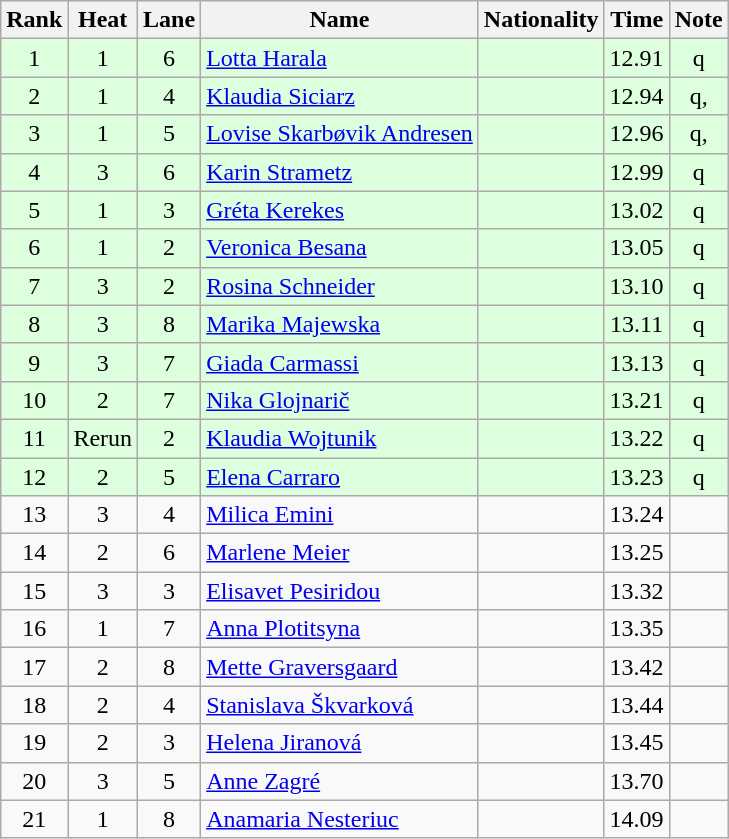<table class="wikitable sortable" style="text-align:center">
<tr>
<th>Rank</th>
<th>Heat</th>
<th>Lane</th>
<th>Name</th>
<th>Nationality</th>
<th>Time</th>
<th>Note</th>
</tr>
<tr bgcolor=ddffdd>
<td>1</td>
<td>1</td>
<td>6</td>
<td align=left><a href='#'>Lotta Harala</a></td>
<td align=left></td>
<td>12.91</td>
<td>q</td>
</tr>
<tr bgcolor=ddffdd>
<td>2</td>
<td>1</td>
<td>4</td>
<td align=left><a href='#'>Klaudia Siciarz</a></td>
<td align=left></td>
<td>12.94</td>
<td>q, </td>
</tr>
<tr bgcolor=ddffdd>
<td>3</td>
<td>1</td>
<td>5</td>
<td align=left><a href='#'>Lovise Skarbøvik Andresen</a></td>
<td align=left></td>
<td>12.96</td>
<td>q, </td>
</tr>
<tr bgcolor=ddffdd>
<td>4</td>
<td>3</td>
<td>6</td>
<td align=left><a href='#'>Karin Strametz</a></td>
<td align=left></td>
<td>12.99</td>
<td>q</td>
</tr>
<tr bgcolor=ddffdd>
<td>5</td>
<td>1</td>
<td>3</td>
<td align=left><a href='#'>Gréta Kerekes</a></td>
<td align=left></td>
<td>13.02</td>
<td>q</td>
</tr>
<tr bgcolor=ddffdd>
<td>6</td>
<td>1</td>
<td>2</td>
<td align=left><a href='#'>Veronica Besana</a></td>
<td align=left></td>
<td>13.05</td>
<td>q</td>
</tr>
<tr bgcolor=ddffdd>
<td>7</td>
<td>3</td>
<td>2</td>
<td align=left><a href='#'>Rosina Schneider</a></td>
<td align=left></td>
<td>13.10</td>
<td>q</td>
</tr>
<tr bgcolor=ddffdd>
<td>8</td>
<td>3</td>
<td>8</td>
<td align=left><a href='#'>Marika Majewska</a></td>
<td align=left></td>
<td>13.11</td>
<td>q</td>
</tr>
<tr bgcolor=ddffdd>
<td>9</td>
<td>3</td>
<td>7</td>
<td align=left><a href='#'>Giada Carmassi</a></td>
<td align=left></td>
<td>13.13</td>
<td>q</td>
</tr>
<tr bgcolor=ddffdd>
<td>10</td>
<td>2</td>
<td>7</td>
<td align=left><a href='#'>Nika Glojnarič</a></td>
<td align=left></td>
<td>13.21</td>
<td>q</td>
</tr>
<tr bgcolor=ddffdd>
<td>11</td>
<td>Rerun</td>
<td>2</td>
<td align=left><a href='#'>Klaudia Wojtunik</a></td>
<td align=left></td>
<td>13.22</td>
<td>q</td>
</tr>
<tr bgcolor=ddffdd>
<td>12</td>
<td>2</td>
<td>5</td>
<td align=left><a href='#'>Elena Carraro</a></td>
<td align=left></td>
<td>13.23</td>
<td>q</td>
</tr>
<tr>
<td>13</td>
<td>3</td>
<td>4</td>
<td align=left><a href='#'>Milica Emini</a></td>
<td align=left></td>
<td>13.24</td>
<td></td>
</tr>
<tr>
<td>14</td>
<td>2</td>
<td>6</td>
<td align=left><a href='#'>Marlene Meier</a></td>
<td align=left></td>
<td>13.25</td>
<td></td>
</tr>
<tr>
<td>15</td>
<td>3</td>
<td>3</td>
<td align=left><a href='#'>Elisavet Pesiridou</a></td>
<td align=left></td>
<td>13.32</td>
<td></td>
</tr>
<tr>
<td>16</td>
<td>1</td>
<td>7</td>
<td align=left><a href='#'>Anna Plotitsyna</a></td>
<td align=left></td>
<td>13.35</td>
<td></td>
</tr>
<tr>
<td>17</td>
<td>2</td>
<td>8</td>
<td align=left><a href='#'>Mette Graversgaard</a></td>
<td align=left></td>
<td>13.42</td>
<td></td>
</tr>
<tr>
<td>18</td>
<td>2</td>
<td>4</td>
<td align=left><a href='#'>Stanislava Škvarková</a></td>
<td align=left></td>
<td>13.44</td>
<td></td>
</tr>
<tr>
<td>19</td>
<td>2</td>
<td>3</td>
<td align=left><a href='#'>Helena Jiranová</a></td>
<td align=left></td>
<td>13.45</td>
<td></td>
</tr>
<tr>
<td>20</td>
<td>3</td>
<td>5</td>
<td align=left><a href='#'>Anne Zagré</a></td>
<td align=left></td>
<td>13.70</td>
<td></td>
</tr>
<tr>
<td>21</td>
<td>1</td>
<td>8</td>
<td align=left><a href='#'>Anamaria Nesteriuc</a></td>
<td align=left></td>
<td>14.09</td>
<td></td>
</tr>
</table>
